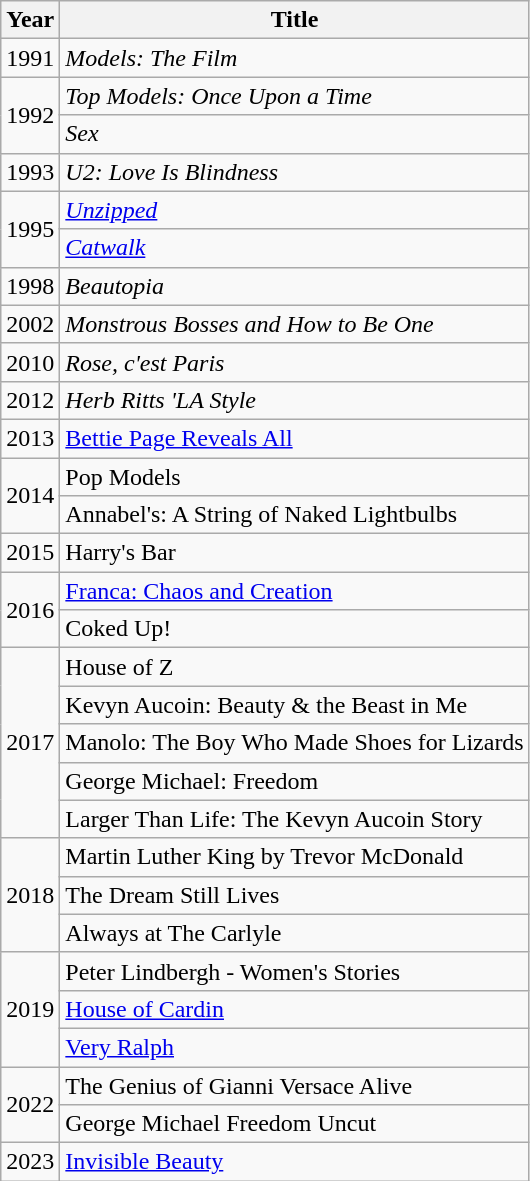<table class="wikitable sortable">
<tr>
<th>Year</th>
<th>Title</th>
</tr>
<tr>
<td>1991</td>
<td><em>Models: The Film</em></td>
</tr>
<tr>
<td rowspan="2">1992</td>
<td><em>Top Models: Once Upon a Time</em></td>
</tr>
<tr>
<td><em>Sex</em></td>
</tr>
<tr>
<td>1993</td>
<td><em>U2: Love Is Blindness</em></td>
</tr>
<tr>
<td rowspan="2">1995</td>
<td><em><a href='#'>Unzipped</a></em></td>
</tr>
<tr>
<td><em><a href='#'>Catwalk</a></em></td>
</tr>
<tr>
<td>1998</td>
<td><em>Beautopia</em></td>
</tr>
<tr>
<td>2002</td>
<td><em>Monstrous Bosses and How to Be One</em></td>
</tr>
<tr>
<td>2010</td>
<td><em>Rose, c'est Paris</em></td>
</tr>
<tr>
<td>2012</td>
<td><em>Herb Ritts 'LA Style<strong></td>
</tr>
<tr>
<td>2013</td>
<td></em><a href='#'>Bettie Page Reveals All</a><em></td>
</tr>
<tr>
<td rowspan="2">2014</td>
<td></em>Pop Models<em></td>
</tr>
<tr>
<td></em>Annabel's: A String of Naked Lightbulbs<em></td>
</tr>
<tr>
<td>2015</td>
<td></em>Harry's Bar<em></td>
</tr>
<tr>
<td rowspan="2">2016</td>
<td></em><a href='#'>Franca: Chaos and Creation</a><em></td>
</tr>
<tr>
<td></em>Coked Up!<em></td>
</tr>
<tr>
<td rowspan="5">2017</td>
<td></em>House of Z<em></td>
</tr>
<tr>
<td></em>Kevyn Aucoin: Beauty & the Beast in Me<em></td>
</tr>
<tr>
<td></em>Manolo: The Boy Who Made Shoes for Lizards<em></td>
</tr>
<tr>
<td></em>George Michael: Freedom<em></td>
</tr>
<tr>
<td></em>Larger Than Life: The Kevyn Aucoin Story<em></td>
</tr>
<tr>
<td rowspan="3">2018</td>
<td></em>Martin Luther King by Trevor McDonald<em></td>
</tr>
<tr>
<td></em>The Dream Still Lives<em></td>
</tr>
<tr>
<td></em>Always at The Carlyle<em></td>
</tr>
<tr>
<td rowspan="3">2019</td>
<td></em>Peter Lindbergh - Women's Stories<em></td>
</tr>
<tr>
<td></em><a href='#'>House of Cardin</a><em></td>
</tr>
<tr>
<td></em><a href='#'>Very Ralph</a><em></td>
</tr>
<tr>
<td rowspan="2">2022</td>
<td></em>The Genius of Gianni Versace Alive<em></td>
</tr>
<tr>
<td></em>George Michael Freedom Uncut<em></td>
</tr>
<tr>
<td>2023</td>
<td></em><a href='#'>Invisible Beauty</a><em></td>
</tr>
</table>
